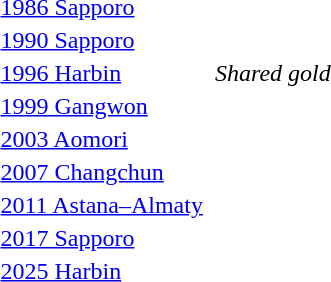<table>
<tr>
<td><a href='#'>1986 Sapporo</a></td>
<td></td>
<td></td>
<td></td>
</tr>
<tr>
<td><a href='#'>1990 Sapporo</a></td>
<td></td>
<td></td>
<td></td>
</tr>
<tr>
<td rowspan=2><a href='#'>1996 Harbin</a></td>
<td></td>
<td rowspan=2><em>Shared gold</em></td>
<td rowspan=2></td>
</tr>
<tr>
<td></td>
</tr>
<tr>
<td><a href='#'>1999 Gangwon</a></td>
<td></td>
<td></td>
<td></td>
</tr>
<tr>
<td><a href='#'>2003 Aomori</a></td>
<td></td>
<td></td>
<td></td>
</tr>
<tr>
<td><a href='#'>2007 Changchun</a></td>
<td></td>
<td></td>
<td></td>
</tr>
<tr>
<td><a href='#'>2011 Astana–Almaty</a></td>
<td></td>
<td></td>
<td></td>
</tr>
<tr>
<td><a href='#'>2017 Sapporo</a></td>
<td></td>
<td></td>
<td></td>
</tr>
<tr>
<td><a href='#'>2025 Harbin</a></td>
<td></td>
<td></td>
<td></td>
</tr>
</table>
